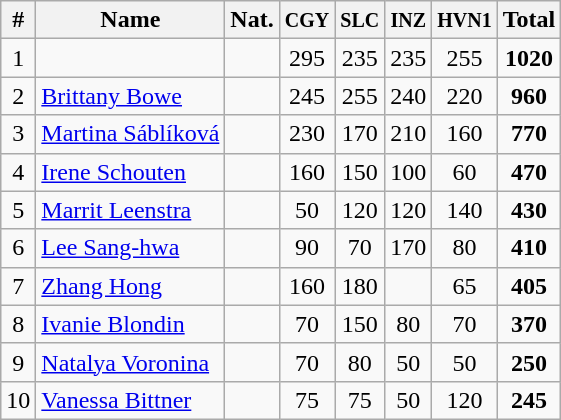<table class="wikitable" style="text-align:center;">
<tr>
<th>#</th>
<th>Name</th>
<th>Nat.</th>
<th><small>CGY</small></th>
<th><small>SLC</small></th>
<th><small>INZ</small></th>
<th><small>HVN1</small></th>
<th>Total</th>
</tr>
<tr>
<td>1</td>
<td align=left></td>
<td></td>
<td>295</td>
<td>235</td>
<td>235</td>
<td>255</td>
<td><strong>1020</strong></td>
</tr>
<tr>
<td>2</td>
<td align=left><a href='#'>Brittany Bowe</a></td>
<td></td>
<td>245</td>
<td>255</td>
<td>240</td>
<td>220</td>
<td><strong>960</strong></td>
</tr>
<tr>
<td>3</td>
<td align=left><a href='#'>Martina Sáblíková</a></td>
<td></td>
<td>230</td>
<td>170</td>
<td>210</td>
<td>160</td>
<td><strong>770</strong></td>
</tr>
<tr>
<td>4</td>
<td align=left><a href='#'>Irene Schouten</a></td>
<td></td>
<td>160</td>
<td>150</td>
<td>100</td>
<td>60</td>
<td><strong>470</strong></td>
</tr>
<tr>
<td>5</td>
<td align=left><a href='#'>Marrit Leenstra</a></td>
<td></td>
<td>50</td>
<td>120</td>
<td>120</td>
<td>140</td>
<td><strong>430</strong></td>
</tr>
<tr>
<td>6</td>
<td align=left><a href='#'>Lee Sang-hwa</a></td>
<td></td>
<td>90</td>
<td>70</td>
<td>170</td>
<td>80</td>
<td><strong>410</strong></td>
</tr>
<tr>
<td>7</td>
<td align=left><a href='#'>Zhang Hong</a></td>
<td></td>
<td>160</td>
<td>180</td>
<td></td>
<td>65</td>
<td><strong>405</strong></td>
</tr>
<tr>
<td>8</td>
<td align=left><a href='#'>Ivanie Blondin</a></td>
<td></td>
<td>70</td>
<td>150</td>
<td>80</td>
<td>70</td>
<td><strong>370</strong></td>
</tr>
<tr>
<td>9</td>
<td align=left><a href='#'>Natalya Voronina</a></td>
<td></td>
<td>70</td>
<td>80</td>
<td>50</td>
<td>50</td>
<td><strong>250</strong></td>
</tr>
<tr>
<td>10</td>
<td align=left><a href='#'>Vanessa Bittner</a></td>
<td></td>
<td>75</td>
<td>75</td>
<td>50</td>
<td>120</td>
<td><strong>245</strong></td>
</tr>
</table>
